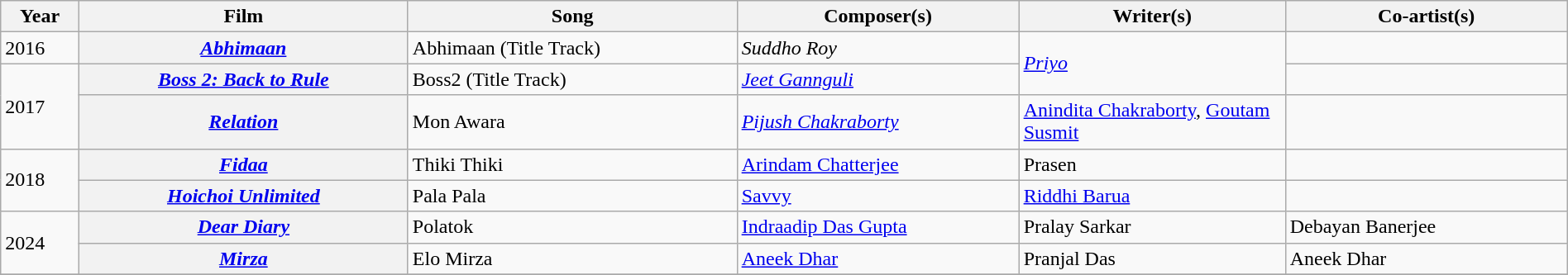<table class="wikitable sortable plainrowheaders" width="100%" "textcolor:#000;">
<tr>
<th scope="col" width=5%>Year</th>
<th scope="col" width=21%>Film</th>
<th scope="col" width=21%>Song</th>
<th scope="col" width=18%>Composer(s)</th>
<th scope="col" width=17%>Writer(s)</th>
<th scope="col" width=18%>Co-artist(s)</th>
</tr>
<tr>
<td>2016</td>
<th scope="row"><em><a href='#'>Abhimaan</a></em></th>
<td>Abhimaan (Title Track)</td>
<td><em>Suddho Roy</em></td>
<td rowspan=2><em><a href='#'>Priyo</a></em></td>
<td></td>
</tr>
<tr>
<td rowspan=2>2017</td>
<th scope="row"><em><a href='#'>Boss 2: Back to Rule</a></em></th>
<td>Boss2 (Title Track)</td>
<td><em><a href='#'>Jeet Gannguli</a></em></td>
<td></td>
</tr>
<tr>
<th scope="row"><em><a href='#'>Relation</a></em></th>
<td>Mon Awara</td>
<td><em><a href='#'>Pijush Chakraborty</a></em></td>
<td><a href='#'>Anindita Chakraborty</a>, <a href='#'>Goutam Susmit</a></td>
<td></td>
</tr>
<tr>
<td rowspan="2">2018</td>
<th scope="row"><em><a href='#'>Fidaa</a></em></th>
<td>Thiki Thiki</td>
<td><a href='#'>Arindam Chatterjee</a></td>
<td>Prasen</td>
</tr>
<tr>
<th scope="row"><em><a href='#'>Hoichoi Unlimited</a></em></th>
<td>Pala Pala</td>
<td><a href='#'>Savvy</a></td>
<td><a href='#'>Riddhi Barua</a></td>
<td></td>
</tr>
<tr>
<td rowspan="2">2024</td>
<th scope="row"><em><a href='#'>Dear Diary</a></em></th>
<td>Polatok</td>
<td><a href='#'>Indraadip Das Gupta</a></td>
<td>Pralay Sarkar</td>
<td>Debayan Banerjee</td>
</tr>
<tr>
<th scope="row"><em><a href='#'>Mirza</a></em></th>
<td>Elo Mirza</td>
<td><a href='#'>Aneek Dhar</a></td>
<td>Pranjal Das</td>
<td>Aneek Dhar</td>
</tr>
<tr>
</tr>
</table>
